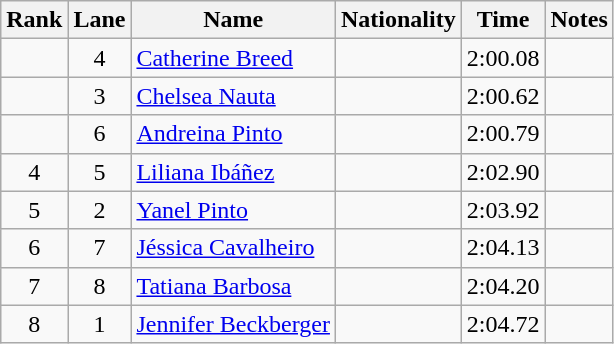<table class="wikitable sortable" style="text-align:center">
<tr>
<th>Rank</th>
<th>Lane</th>
<th>Name</th>
<th>Nationality</th>
<th>Time</th>
<th>Notes</th>
</tr>
<tr>
<td></td>
<td>4</td>
<td align=left><a href='#'>Catherine Breed</a></td>
<td align=left></td>
<td>2:00.08</td>
<td></td>
</tr>
<tr>
<td></td>
<td>3</td>
<td align=left><a href='#'>Chelsea Nauta</a></td>
<td align=left></td>
<td>2:00.62</td>
<td></td>
</tr>
<tr>
<td></td>
<td>6</td>
<td align=left><a href='#'>Andreina Pinto</a></td>
<td align=left></td>
<td>2:00.79</td>
<td></td>
</tr>
<tr>
<td>4</td>
<td>5</td>
<td align=left><a href='#'>Liliana Ibáñez</a></td>
<td align=left></td>
<td>2:02.90</td>
<td></td>
</tr>
<tr>
<td>5</td>
<td>2</td>
<td align=left><a href='#'>Yanel Pinto</a></td>
<td align=left></td>
<td>2:03.92</td>
<td></td>
</tr>
<tr>
<td>6</td>
<td>7</td>
<td align=left><a href='#'>Jéssica Cavalheiro</a></td>
<td align=left></td>
<td>2:04.13</td>
<td></td>
</tr>
<tr>
<td>7</td>
<td>8</td>
<td align=left><a href='#'>Tatiana Barbosa</a></td>
<td align=left></td>
<td>2:04.20</td>
<td></td>
</tr>
<tr>
<td>8</td>
<td>1</td>
<td align=left><a href='#'>Jennifer Beckberger</a></td>
<td align=left></td>
<td>2:04.72</td>
<td></td>
</tr>
</table>
